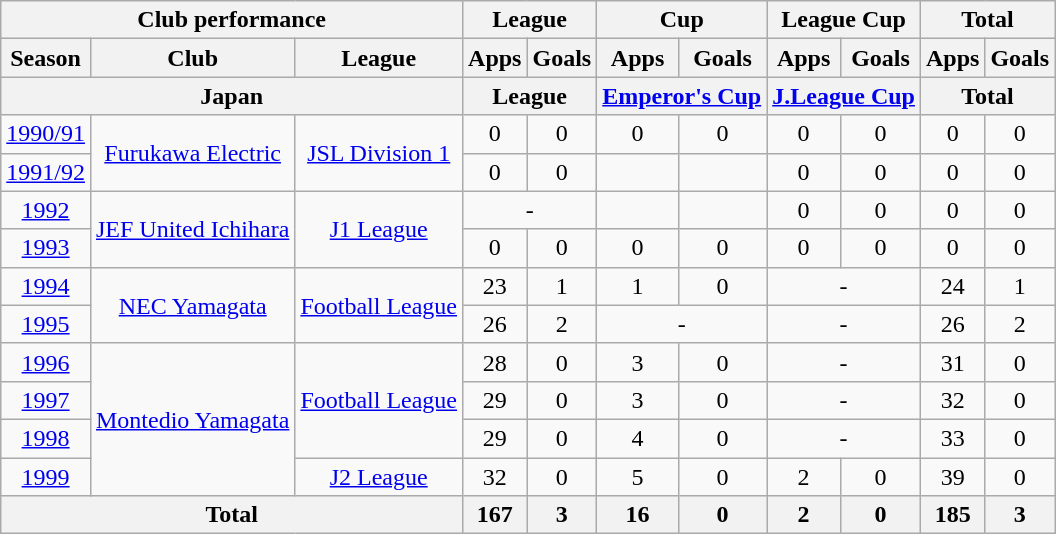<table class="wikitable" style="text-align:center;">
<tr>
<th colspan=3>Club performance</th>
<th colspan=2>League</th>
<th colspan=2>Cup</th>
<th colspan=2>League Cup</th>
<th colspan=2>Total</th>
</tr>
<tr>
<th>Season</th>
<th>Club</th>
<th>League</th>
<th>Apps</th>
<th>Goals</th>
<th>Apps</th>
<th>Goals</th>
<th>Apps</th>
<th>Goals</th>
<th>Apps</th>
<th>Goals</th>
</tr>
<tr>
<th colspan=3>Japan</th>
<th colspan=2>League</th>
<th colspan=2><a href='#'>Emperor's Cup</a></th>
<th colspan=2><a href='#'>J.League Cup</a></th>
<th colspan=2>Total</th>
</tr>
<tr>
<td><a href='#'>1990/91</a></td>
<td rowspan="2"><a href='#'>Furukawa Electric</a></td>
<td rowspan="2"><a href='#'>JSL Division 1</a></td>
<td>0</td>
<td>0</td>
<td>0</td>
<td>0</td>
<td>0</td>
<td>0</td>
<td>0</td>
<td>0</td>
</tr>
<tr>
<td><a href='#'>1991/92</a></td>
<td>0</td>
<td>0</td>
<td></td>
<td></td>
<td>0</td>
<td>0</td>
<td>0</td>
<td>0</td>
</tr>
<tr>
<td><a href='#'>1992</a></td>
<td rowspan="2"><a href='#'>JEF United Ichihara</a></td>
<td rowspan="2"><a href='#'>J1 League</a></td>
<td colspan="2">-</td>
<td></td>
<td></td>
<td>0</td>
<td>0</td>
<td>0</td>
<td>0</td>
</tr>
<tr>
<td><a href='#'>1993</a></td>
<td>0</td>
<td>0</td>
<td>0</td>
<td>0</td>
<td>0</td>
<td>0</td>
<td>0</td>
<td>0</td>
</tr>
<tr>
<td><a href='#'>1994</a></td>
<td rowspan="2"><a href='#'>NEC Yamagata</a></td>
<td rowspan="2"><a href='#'>Football League</a></td>
<td>23</td>
<td>1</td>
<td>1</td>
<td>0</td>
<td colspan="2">-</td>
<td>24</td>
<td>1</td>
</tr>
<tr>
<td><a href='#'>1995</a></td>
<td>26</td>
<td>2</td>
<td colspan="2">-</td>
<td colspan="2">-</td>
<td>26</td>
<td>2</td>
</tr>
<tr>
<td><a href='#'>1996</a></td>
<td rowspan="4"><a href='#'>Montedio Yamagata</a></td>
<td rowspan="3"><a href='#'>Football League</a></td>
<td>28</td>
<td>0</td>
<td>3</td>
<td>0</td>
<td colspan="2">-</td>
<td>31</td>
<td>0</td>
</tr>
<tr>
<td><a href='#'>1997</a></td>
<td>29</td>
<td>0</td>
<td>3</td>
<td>0</td>
<td colspan="2">-</td>
<td>32</td>
<td>0</td>
</tr>
<tr>
<td><a href='#'>1998</a></td>
<td>29</td>
<td>0</td>
<td>4</td>
<td>0</td>
<td colspan="2">-</td>
<td>33</td>
<td>0</td>
</tr>
<tr>
<td><a href='#'>1999</a></td>
<td><a href='#'>J2 League</a></td>
<td>32</td>
<td>0</td>
<td>5</td>
<td>0</td>
<td>2</td>
<td>0</td>
<td>39</td>
<td>0</td>
</tr>
<tr>
<th colspan=3>Total</th>
<th>167</th>
<th>3</th>
<th>16</th>
<th>0</th>
<th>2</th>
<th>0</th>
<th>185</th>
<th>3</th>
</tr>
</table>
